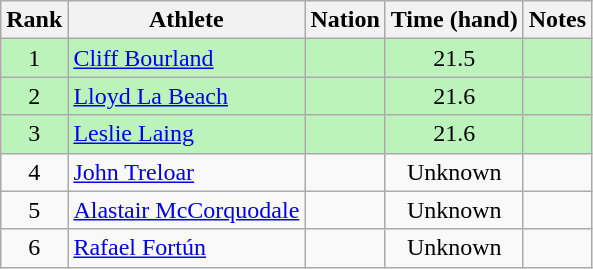<table class="wikitable sortable" style="text-align:center">
<tr>
<th>Rank</th>
<th>Athlete</th>
<th>Nation</th>
<th>Time (hand)</th>
<th>Notes</th>
</tr>
<tr bgcolor=#bbf3bb>
<td>1</td>
<td align=left><a href='#'>Cliff Bourland</a></td>
<td align=left></td>
<td>21.5</td>
<td></td>
</tr>
<tr bgcolor=#bbf3bb>
<td>2</td>
<td align=left><a href='#'>Lloyd La Beach</a></td>
<td align=left></td>
<td>21.6</td>
<td></td>
</tr>
<tr bgcolor=#bbf3bb>
<td>3</td>
<td align=left><a href='#'>Leslie Laing</a></td>
<td align=left></td>
<td>21.6</td>
<td></td>
</tr>
<tr>
<td>4</td>
<td align=left><a href='#'>John Treloar</a></td>
<td align=left></td>
<td data-sort-value=30.0>Unknown</td>
<td></td>
</tr>
<tr>
<td>5</td>
<td align=left><a href='#'>Alastair McCorquodale</a></td>
<td align=left></td>
<td data-sort-value=30.0>Unknown</td>
<td></td>
</tr>
<tr>
<td>6</td>
<td align=left><a href='#'>Rafael Fortún</a></td>
<td align=left></td>
<td data-sort-value=30.0>Unknown</td>
<td></td>
</tr>
</table>
